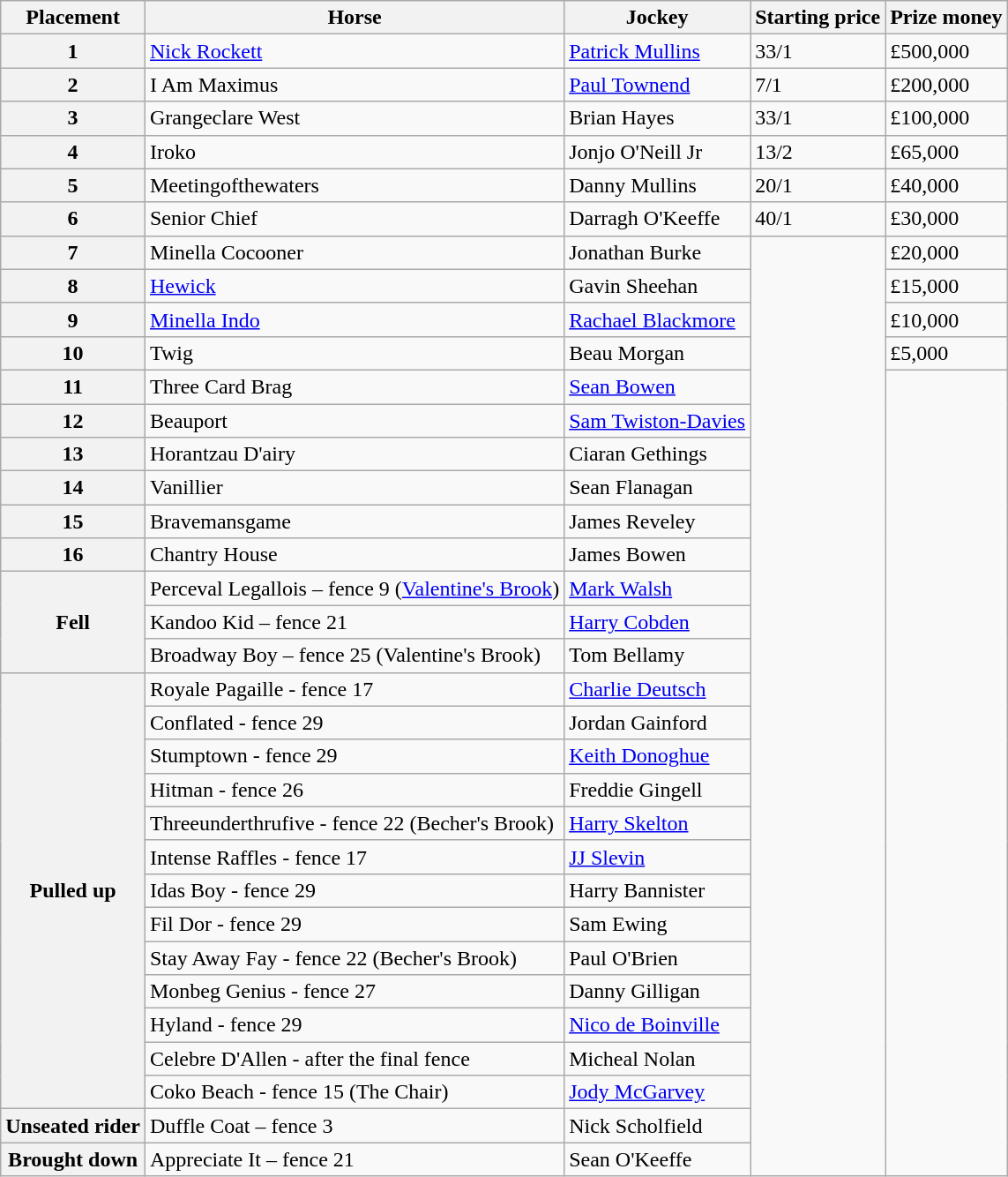<table class="wikitable">
<tr>
<th>Placement</th>
<th>Horse</th>
<th>Jockey</th>
<th>Starting price</th>
<th>Prize money</th>
</tr>
<tr>
<th>1</th>
<td><a href='#'>Nick Rockett</a></td>
<td><a href='#'>Patrick Mullins</a></td>
<td>33/1</td>
<td>£500,000</td>
</tr>
<tr>
<th>2</th>
<td>I Am Maximus</td>
<td><a href='#'>Paul Townend</a></td>
<td>7/1</td>
<td>£200,000</td>
</tr>
<tr>
<th>3</th>
<td>Grangeclare West</td>
<td>Brian Hayes</td>
<td>33/1</td>
<td>£100,000</td>
</tr>
<tr>
<th>4</th>
<td>Iroko</td>
<td>Jonjo O'Neill Jr</td>
<td>13/2</td>
<td>£65,000</td>
</tr>
<tr>
<th>5</th>
<td>Meetingofthewaters</td>
<td>Danny Mullins</td>
<td>20/1</td>
<td>£40,000</td>
</tr>
<tr>
<th>6</th>
<td>Senior Chief</td>
<td>Darragh O'Keeffe</td>
<td>40/1</td>
<td>£30,000</td>
</tr>
<tr>
<th>7</th>
<td>Minella Cocooner</td>
<td>Jonathan Burke</td>
<td rowspan="28"></td>
<td>£20,000</td>
</tr>
<tr>
<th>8</th>
<td><a href='#'>Hewick</a></td>
<td>Gavin Sheehan</td>
<td>£15,000</td>
</tr>
<tr>
<th>9</th>
<td><a href='#'>Minella Indo</a></td>
<td><a href='#'>Rachael Blackmore</a></td>
<td>£10,000</td>
</tr>
<tr>
<th>10</th>
<td>Twig</td>
<td>Beau Morgan</td>
<td>£5,000</td>
</tr>
<tr>
<th>11</th>
<td>Three Card Brag</td>
<td><a href='#'>Sean Bowen</a></td>
<td rowspan="24"></td>
</tr>
<tr>
<th>12</th>
<td>Beauport</td>
<td><a href='#'>Sam Twiston-Davies</a></td>
</tr>
<tr>
<th>13</th>
<td>Horantzau D'airy</td>
<td>Ciaran Gethings</td>
</tr>
<tr>
<th>14</th>
<td>Vanillier</td>
<td>Sean Flanagan</td>
</tr>
<tr>
<th>15</th>
<td>Bravemansgame</td>
<td>James Reveley</td>
</tr>
<tr>
<th>16</th>
<td>Chantry House</td>
<td>James Bowen</td>
</tr>
<tr>
<th rowspan="3">Fell</th>
<td>Perceval Legallois – fence 9 (<a href='#'>Valentine's Brook</a>)</td>
<td><a href='#'>Mark Walsh</a></td>
</tr>
<tr>
<td>Kandoo Kid – fence 21</td>
<td><a href='#'>Harry Cobden</a></td>
</tr>
<tr>
<td>Broadway Boy – fence 25 (Valentine's Brook)</td>
<td>Tom Bellamy</td>
</tr>
<tr>
<th rowspan="13">Pulled up</th>
<td>Royale Pagaille - fence 17</td>
<td><a href='#'>Charlie Deutsch</a></td>
</tr>
<tr>
<td>Conflated - fence 29</td>
<td>Jordan Gainford</td>
</tr>
<tr>
<td>Stumptown - fence 29</td>
<td><a href='#'>Keith Donoghue</a></td>
</tr>
<tr>
<td>Hitman - fence 26</td>
<td>Freddie Gingell</td>
</tr>
<tr>
<td>Threeunderthrufive - fence 22 (Becher's Brook)</td>
<td><a href='#'>Harry Skelton</a></td>
</tr>
<tr>
<td>Intense Raffles - fence 17</td>
<td><a href='#'>JJ Slevin</a></td>
</tr>
<tr>
<td>Idas Boy - fence 29</td>
<td>Harry Bannister</td>
</tr>
<tr>
<td>Fil Dor - fence 29</td>
<td>Sam Ewing</td>
</tr>
<tr>
<td>Stay Away Fay - fence 22 (Becher's Brook)</td>
<td>Paul O'Brien</td>
</tr>
<tr>
<td>Monbeg Genius - fence 27</td>
<td>Danny Gilligan</td>
</tr>
<tr>
<td>Hyland - fence 29</td>
<td><a href='#'>Nico de Boinville</a></td>
</tr>
<tr>
<td>Celebre D'Allen - after the final fence</td>
<td>Micheal Nolan</td>
</tr>
<tr>
<td>Coko Beach - fence 15 (The Chair)</td>
<td><a href='#'>Jody McGarvey</a></td>
</tr>
<tr>
<th>Unseated rider</th>
<td>Duffle Coat – fence 3</td>
<td>Nick Scholfield</td>
</tr>
<tr>
<th>Brought down</th>
<td>Appreciate It – fence 21</td>
<td>Sean O'Keeffe</td>
</tr>
</table>
